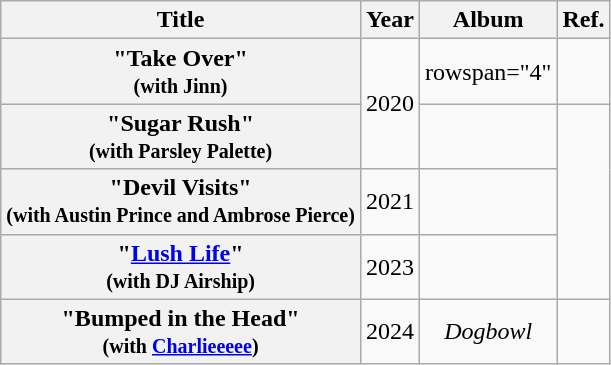<table class="wikitable plainrowheaders" style="text-align:center;">
<tr>
<th scope="col">Title</th>
<th scope="col">Year</th>
<th scope="col">Album</th>
<th>Ref.</th>
</tr>
<tr>
<th scope="row">"Take Over"<br><small>(with Jinn)</small></th>
<td rowspan="2">2020</td>
<td>rowspan="4" </td>
<td></td>
</tr>
<tr>
<th scope="row">"Sugar Rush"<br><small>(with Parsley Palette)</small></th>
<td></td>
</tr>
<tr>
<th scope="row">"Devil Visits"<br><small>(with Austin Prince and Ambrose Pierce)</small></th>
<td>2021</td>
<td></td>
</tr>
<tr>
<th scope="row">"<a href='#'>Lush Life</a>"<br><small>(with DJ Airship)</small></th>
<td>2023</td>
<td></td>
</tr>
<tr>
<th scope="row">"Bumped in the Head"<br><small>(with <a href='#'>Charlieeeee</a>)</small></th>
<td>2024</td>
<td><em>Dogbowl</em></td>
<td></td>
</tr>
</table>
